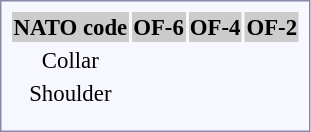<table style="border:1px solid #8888aa; background-color:#f7f8ff; padding:5px; font-size:95%; margin: 0px 12px 12px 0px; text-align:center;">
<tr style="background-color:#CCCCCC;">
<th>NATO code</th>
<th>OF-6</th>
<th>OF-4</th>
<th>OF-2</th>
</tr>
<tr>
<td>Collar</td>
<td></td>
<td></td>
<td></td>
</tr>
<tr>
<td>Shoulder</td>
<td></td>
<td></td>
<td></td>
</tr>
<tr>
<td rowspan=2></td>
<td></td>
<td></td>
<td></td>
</tr>
<tr>
<td></td>
<td></td>
<td></td>
</tr>
</table>
